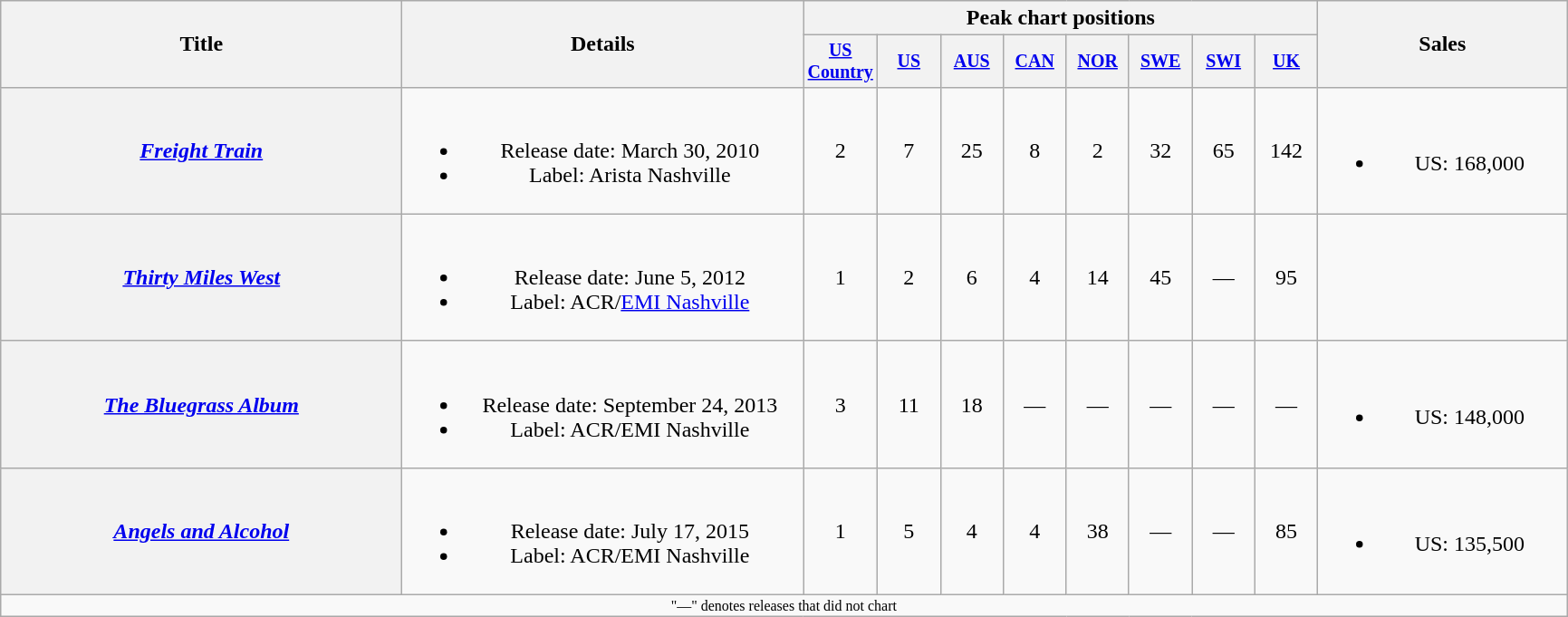<table class="wikitable plainrowheaders" style="text-align:center;">
<tr>
<th rowspan="2" style="width:18em;">Title</th>
<th rowspan="2" style="width:18em;">Details</th>
<th colspan="8">Peak chart positions</th>
<th scope="col" rowspan="2" style="width:11em;">Sales</th>
</tr>
<tr style="font-size:smaller;">
<th width="40"><a href='#'>US Country</a><br></th>
<th width="40"><a href='#'>US</a><br></th>
<th width="40"><a href='#'>AUS</a><br></th>
<th width="40"><a href='#'>CAN</a><br></th>
<th width="40"><a href='#'>NOR</a><br></th>
<th width="40"><a href='#'>SWE</a><br></th>
<th width="40"><a href='#'>SWI</a><br></th>
<th width="40"><a href='#'>UK</a><br></th>
</tr>
<tr>
<th scope="row"><em><a href='#'>Freight Train</a></em></th>
<td><br><ul><li>Release date: March 30, 2010</li><li>Label: Arista Nashville</li></ul></td>
<td>2</td>
<td>7</td>
<td>25</td>
<td>8</td>
<td>2</td>
<td>32</td>
<td>65</td>
<td>142</td>
<td><br><ul><li>US: 168,000</li></ul></td>
</tr>
<tr>
<th scope="row"><em><a href='#'>Thirty Miles West</a></em></th>
<td><br><ul><li>Release date: June 5, 2012</li><li>Label: ACR/<a href='#'>EMI Nashville</a></li></ul></td>
<td>1</td>
<td>2</td>
<td>6</td>
<td>4</td>
<td>14</td>
<td>45</td>
<td>—</td>
<td>95</td>
<td></td>
</tr>
<tr>
<th scope="row"><em><a href='#'>The Bluegrass Album</a></em></th>
<td><br><ul><li>Release date: September 24, 2013</li><li>Label: ACR/EMI Nashville</li></ul></td>
<td>3</td>
<td>11</td>
<td>18</td>
<td>—</td>
<td>—</td>
<td>—</td>
<td>—</td>
<td>—</td>
<td><br><ul><li>US: 148,000</li></ul></td>
</tr>
<tr>
<th scope="row"><em><a href='#'>Angels and Alcohol</a></em></th>
<td><br><ul><li>Release date: July 17, 2015</li><li>Label: ACR/EMI Nashville</li></ul></td>
<td>1</td>
<td>5</td>
<td>4</td>
<td>4</td>
<td>38</td>
<td>—</td>
<td>—</td>
<td>85</td>
<td><br><ul><li>US: 135,500</li></ul></td>
</tr>
<tr>
<td colspan="12" style="font-size:8pt">"—" denotes releases that did not chart</td>
</tr>
</table>
